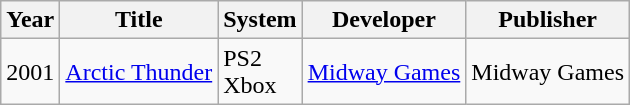<table class="wikitable">
<tr>
<th>Year</th>
<th>Title</th>
<th>System</th>
<th>Developer</th>
<th>Publisher</th>
</tr>
<tr>
<td>2001</td>
<td><a href='#'>Arctic Thunder</a></td>
<td>PS2<br>Xbox</td>
<td><a href='#'>Midway Games</a></td>
<td>Midway Games</td>
</tr>
</table>
